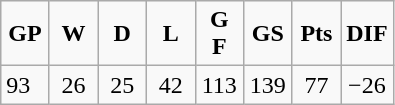<table border="2" class="wikitable">
<tr ---- align="center">
<td width="25"><strong>GP</strong></td>
<td width="25"><strong>W</strong></td>
<td width="25"><strong>D</strong></td>
<td width="25"><strong>L</strong></td>
<td width="25"><strong>G F</strong></td>
<td width="25"><strong>GS</strong></td>
<td width="25"><strong>Pts</strong></td>
<td width="25"><strong>DIF</strong></td>
</tr>
<tr ---- align="center">
<td align="left">93</td>
<td>26</td>
<td>25</td>
<td>42</td>
<td>113</td>
<td>139</td>
<td>77</td>
<td>−26</td>
</tr>
</table>
